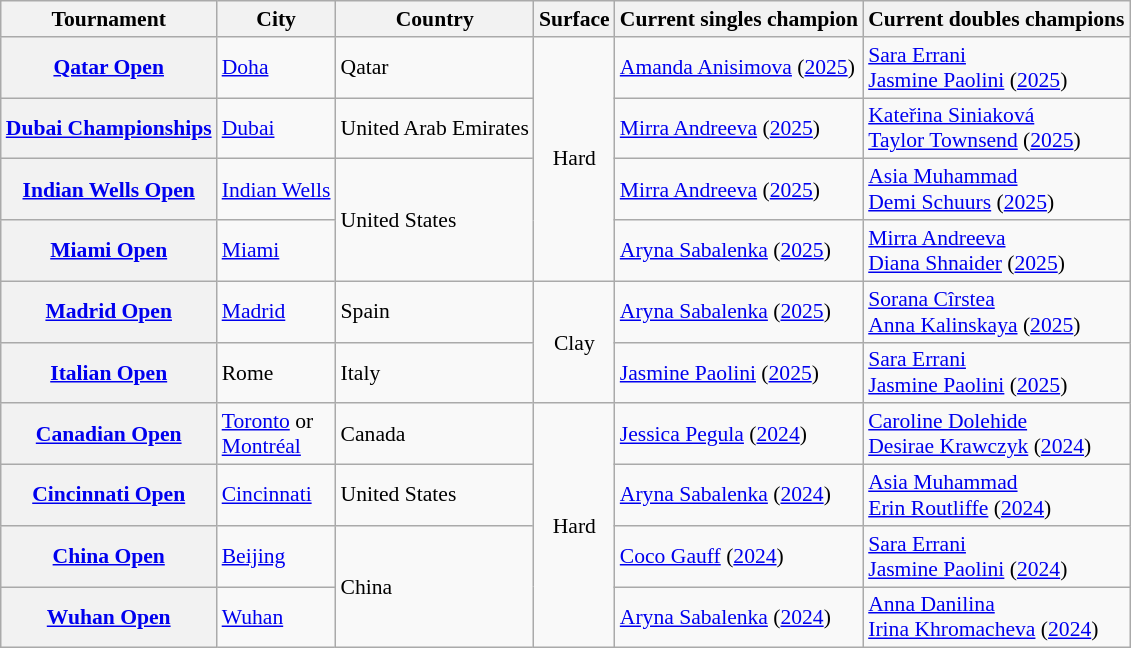<table class="wikitable nowrap plainrowheaders sortable" style="font-size:90%">
<tr>
<th scope="col">Tournament</th>
<th scope="col">City</th>
<th scope="col">Country</th>
<th scope="col">Surface</th>
<th scope="col">Current singles champion</th>
<th scope="col">Current doubles champions</th>
</tr>
<tr>
<th scope="row"><strong><a href='#'>Qatar Open</a></strong></th>
<td><a href='#'>Doha</a></td>
<td>Qatar</td>
<td rowspan=4 style="text-align:center">Hard</td>
<td> <a href='#'>Amanda Anisimova</a> (<a href='#'>2025</a>)</td>
<td> <a href='#'>Sara Errani</a> <br>  <a href='#'>Jasmine Paolini</a> (<a href='#'>2025</a>)</td>
</tr>
<tr>
<th scope="row"><strong><a href='#'>Dubai Championships</a></strong></th>
<td><a href='#'>Dubai</a></td>
<td>United Arab Emirates</td>
<td> <a href='#'>Mirra Andreeva</a> (<a href='#'>2025</a>)</td>
<td> <a href='#'>Kateřina Siniaková</a> <br>  <a href='#'>Taylor Townsend</a> (<a href='#'>2025</a>)</td>
</tr>
<tr>
<th scope="row"><strong><a href='#'>Indian Wells Open</a></strong></th>
<td><a href='#'>Indian Wells</a></td>
<td rowspan=2>United States</td>
<td> <a href='#'>Mirra Andreeva</a> (<a href='#'>2025</a>)</td>
<td> <a href='#'>Asia Muhammad</a> <br>  <a href='#'>Demi Schuurs</a> (<a href='#'>2025</a>)</td>
</tr>
<tr>
<th scope="row"><strong><a href='#'>Miami Open</a></strong></th>
<td><a href='#'>Miami</a></td>
<td> <a href='#'>Aryna Sabalenka</a> (<a href='#'>2025</a>)</td>
<td> <a href='#'>Mirra Andreeva</a> <br>  <a href='#'>Diana Shnaider</a> (<a href='#'>2025</a>)</td>
</tr>
<tr>
<th scope="row"><strong><a href='#'>Madrid Open</a></strong></th>
<td><a href='#'>Madrid</a></td>
<td>Spain</td>
<td rowspan=2 style="text-align:center">Clay</td>
<td> <a href='#'>Aryna Sabalenka</a> (<a href='#'>2025</a>)</td>
<td> <a href='#'>Sorana Cîrstea</a> <br>  <a href='#'>Anna Kalinskaya</a> (<a href='#'>2025</a>)</td>
</tr>
<tr>
<th scope="row"><strong><a href='#'>Italian Open</a></strong></th>
<td>Rome</td>
<td>Italy</td>
<td> <a href='#'>Jasmine Paolini</a> (<a href='#'>2025</a>)</td>
<td> <a href='#'>Sara Errani</a> <br>  <a href='#'>Jasmine Paolini</a> (<a href='#'>2025</a>)</td>
</tr>
<tr>
<th scope="row"><strong><a href='#'>Canadian Open</a></strong></th>
<td><a href='#'>Toronto</a> or <br> <a href='#'>Montréal</a></td>
<td>Canada</td>
<td rowspan="4" style="text-align:center">Hard</td>
<td> <a href='#'>Jessica Pegula</a> (<a href='#'>2024</a>)</td>
<td> <a href='#'>Caroline Dolehide</a> <br>  <a href='#'>Desirae Krawczyk</a> (<a href='#'>2024</a>)</td>
</tr>
<tr>
<th scope="row"><strong><a href='#'>Cincinnati Open</a></strong></th>
<td><a href='#'>Cincinnati</a></td>
<td>United States</td>
<td> <a href='#'>Aryna Sabalenka</a> (<a href='#'>2024</a>)</td>
<td> <a href='#'>Asia Muhammad</a> <br>  <a href='#'>Erin Routliffe</a> (<a href='#'>2024</a>)</td>
</tr>
<tr>
<th scope="row"><strong><a href='#'>China Open</a></strong></th>
<td><a href='#'>Beijing</a></td>
<td rowspan=2>China</td>
<td> <a href='#'>Coco Gauff</a> (<a href='#'>2024</a>)</td>
<td> <a href='#'>Sara Errani</a> <br>  <a href='#'>Jasmine Paolini</a> (<a href='#'>2024</a>)</td>
</tr>
<tr>
<th scope="row"><strong><a href='#'>Wuhan Open</a></strong></th>
<td><a href='#'>Wuhan</a></td>
<td> <a href='#'>Aryna Sabalenka</a> (<a href='#'>2024</a>)</td>
<td> <a href='#'>Anna Danilina</a> <br>  <a href='#'>Irina Khromacheva</a> (<a href='#'>2024</a>)</td>
</tr>
</table>
